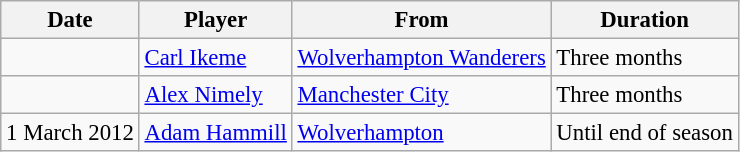<table class="wikitable" style="font-size:95%;">
<tr>
<th>Date</th>
<th>Player</th>
<th>From</th>
<th>Duration</th>
</tr>
<tr>
<td></td>
<td> <a href='#'>Carl Ikeme</a></td>
<td><a href='#'>Wolverhampton Wanderers</a></td>
<td>Three months</td>
</tr>
<tr>
<td></td>
<td> <a href='#'>Alex Nimely</a></td>
<td><a href='#'>Manchester City</a></td>
<td>Three months</td>
</tr>
<tr>
<td>1 March 2012</td>
<td> <a href='#'>Adam Hammill</a></td>
<td><a href='#'>Wolverhampton</a></td>
<td>Until end of season</td>
</tr>
</table>
